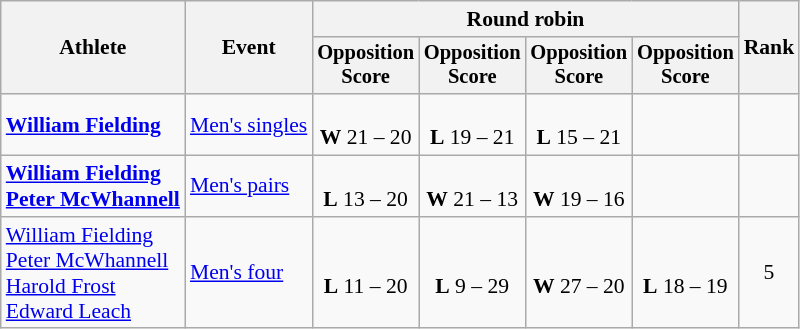<table class=wikitable style="font-size:90%;text-align:center">
<tr>
<th rowspan="2">Athlete</th>
<th rowspan="2">Event</th>
<th colspan=4>Round robin</th>
<th rowspan=2>Rank</th>
</tr>
<tr style="font-size:95%">
<th>Opposition<br>Score</th>
<th>Opposition<br>Score</th>
<th>Opposition<br>Score</th>
<th>Opposition<br>Score</th>
</tr>
<tr>
<td style="text-align:left;"><strong><a href='#'>William Fielding</a></strong></td>
<td style="text-align:left;"><a href='#'>Men's singles</a></td>
<td><br><strong>W</strong> 21 – 20</td>
<td><br><strong>L</strong> 19 – 21</td>
<td><br><strong>L</strong> 15 – 21</td>
<td></td>
<td></td>
</tr>
<tr>
<td style="text-align:left;"><strong><a href='#'>William Fielding</a><br><a href='#'>Peter McWhannell</a></strong></td>
<td style="text-align:left;"><a href='#'>Men's pairs</a></td>
<td><br><strong>L</strong> 13 – 20</td>
<td><br><strong>W</strong> 21 – 13</td>
<td><br><strong>W</strong> 19 – 16</td>
<td></td>
<td></td>
</tr>
<tr>
<td style="text-align:left;"><a href='#'>William Fielding</a><br><a href='#'>Peter McWhannell</a><br><a href='#'>Harold Frost</a><br><a href='#'>Edward Leach</a></td>
<td style="text-align:left;"><a href='#'>Men's four</a></td>
<td><br><strong>L</strong> 11 – 20</td>
<td><br><strong>L</strong> 9 – 29</td>
<td><br><strong>W</strong> 27 – 20</td>
<td><br><strong>L</strong> 18 – 19</td>
<td>5</td>
</tr>
</table>
